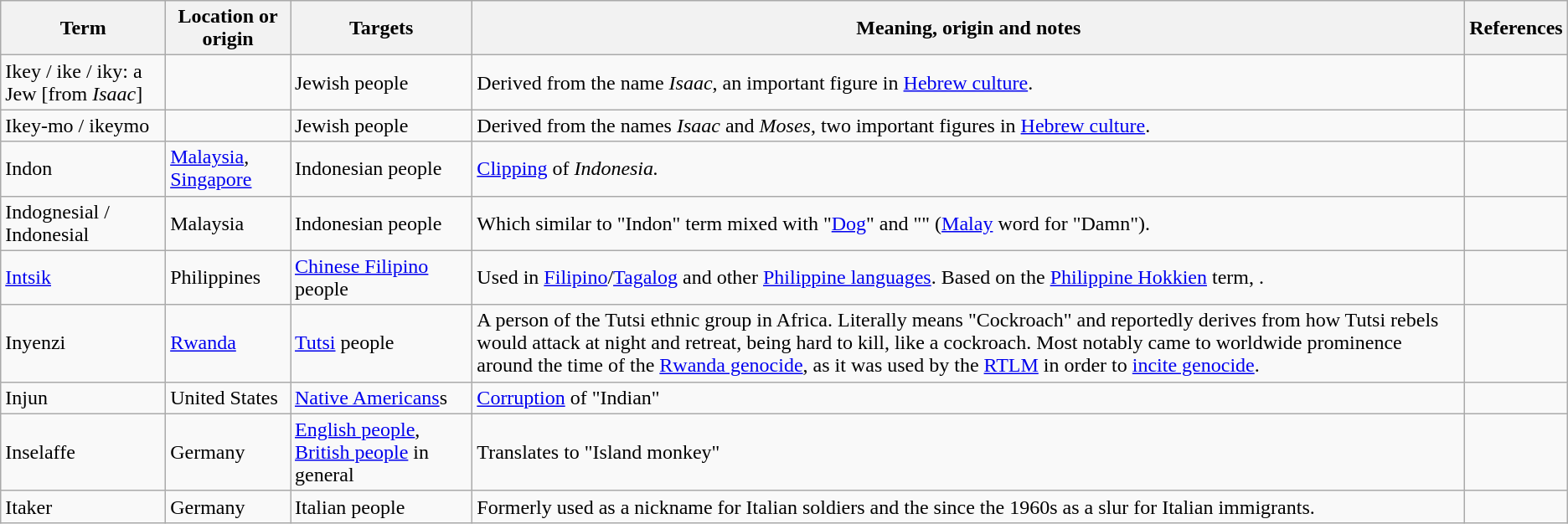<table class="wikitable">
<tr>
<th>Term</th>
<th>Location or origin</th>
<th>Targets</th>
<th>Meaning, origin and notes</th>
<th>References</th>
</tr>
<tr>
<td>Ikey / ike / iky: a Jew [from <em>Isaac</em>]</td>
<td></td>
<td>Jewish people</td>
<td>Derived from the name <em>Isaac</em>, an important figure in <a href='#'>Hebrew culture</a>.</td>
<td></td>
</tr>
<tr>
<td>Ikey-mo / ikeymo</td>
<td></td>
<td>Jewish people</td>
<td>Derived from the names <em>Isaac</em> and <em>Moses</em>, two important figures in <a href='#'>Hebrew culture</a>.</td>
<td></td>
</tr>
<tr>
<td>Indon</td>
<td><a href='#'>Malaysia</a>, <a href='#'>Singapore</a></td>
<td>Indonesian people</td>
<td><a href='#'>Clipping</a> of <em>Indonesia.</em></td>
<td></td>
</tr>
<tr>
<td>Indognesial / Indonesial</td>
<td>Malaysia</td>
<td>Indonesian people</td>
<td>Which similar to "Indon" term mixed with "<a href='#'>Dog</a>" and "" (<a href='#'>Malay</a> word for "Damn").</td>
<td></td>
</tr>
<tr>
<td><a href='#'>Intsik</a></td>
<td>Philippines</td>
<td><a href='#'>Chinese Filipino</a> people</td>
<td>Used in <a href='#'>Filipino</a>/<a href='#'>Tagalog</a> and other <a href='#'>Philippine languages</a>. Based on the <a href='#'>Philippine Hokkien</a> term, .</td>
<td></td>
</tr>
<tr>
<td>Inyenzi</td>
<td><a href='#'>Rwanda</a></td>
<td><a href='#'>Tutsi</a> people</td>
<td>A person of the Tutsi ethnic group in Africa. Literally means "Cockroach" and reportedly derives from how Tutsi rebels would attack at night and retreat, being hard to kill, like a cockroach. Most notably came to worldwide prominence around the time of the <a href='#'>Rwanda genocide</a>, as it was used by the <a href='#'>RTLM</a> in order to <a href='#'>incite genocide</a>.</td>
<td></td>
</tr>
<tr>
<td>Injun</td>
<td>United States</td>
<td><a href='#'>Native Americans</a>s</td>
<td><a href='#'>Corruption</a> of "Indian"</td>
<td></td>
</tr>
<tr>
<td>Inselaffe</td>
<td>Germany</td>
<td><a href='#'>English people</a>, <a href='#'>British people</a> in general</td>
<td>Translates to "Island monkey"</td>
<td></td>
</tr>
<tr>
<td>Itaker</td>
<td>Germany</td>
<td>Italian people</td>
<td>Formerly used as a nickname for Italian soldiers and the since the 1960s as a slur for Italian immigrants.</td>
<td></td>
</tr>
</table>
